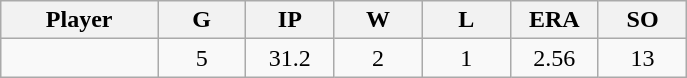<table class="wikitable sortable">
<tr>
<th bgcolor="#DDDDFF" width="16%">Player</th>
<th bgcolor="#DDDDFF" width="9%">G</th>
<th bgcolor="#DDDDFF" width="9%">IP</th>
<th bgcolor="#DDDDFF" width="9%">W</th>
<th bgcolor="#DDDDFF" width="9%">L</th>
<th bgcolor="#DDDDFF" width="9%">ERA</th>
<th bgcolor="#DDDDFF" width="9%">SO</th>
</tr>
<tr align="center">
<td></td>
<td>5</td>
<td>31.2</td>
<td>2</td>
<td>1</td>
<td>2.56</td>
<td>13</td>
</tr>
</table>
